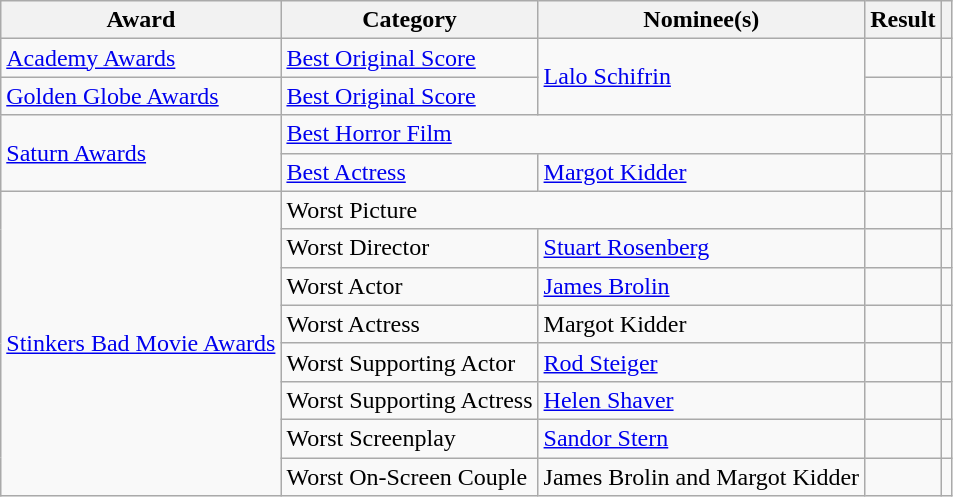<table class="wikitable plainrowheaders">
<tr>
<th>Award</th>
<th>Category</th>
<th>Nominee(s)</th>
<th>Result</th>
<th></th>
</tr>
<tr>
<td><a href='#'>Academy Awards</a></td>
<td><a href='#'>Best Original Score</a></td>
<td rowspan="2"><a href='#'>Lalo Schifrin</a></td>
<td></td>
<td style="text-align:center;"></td>
</tr>
<tr>
<td><a href='#'>Golden Globe Awards</a></td>
<td><a href='#'>Best Original Score</a></td>
<td></td>
<td style="text-align:center;"></td>
</tr>
<tr>
<td rowspan="2"><a href='#'>Saturn Awards</a></td>
<td colspan="2"><a href='#'>Best Horror Film</a></td>
<td></td>
<td style="text-align:center;"></td>
</tr>
<tr>
<td><a href='#'>Best Actress</a></td>
<td><a href='#'>Margot Kidder</a></td>
<td></td>
<td style="text-align:center;"></td>
</tr>
<tr>
<td rowspan="8"><a href='#'>Stinkers Bad Movie Awards</a></td>
<td colspan="2">Worst Picture</td>
<td></td>
<td style="text-align:center;"></td>
</tr>
<tr>
<td>Worst Director</td>
<td><a href='#'>Stuart Rosenberg</a></td>
<td></td>
<td style="text-align:center;"></td>
</tr>
<tr>
<td>Worst Actor</td>
<td><a href='#'>James Brolin</a></td>
<td></td>
<td style="text-align:center;"></td>
</tr>
<tr>
<td>Worst Actress</td>
<td>Margot Kidder</td>
<td></td>
<td style="text-align:center;"></td>
</tr>
<tr>
<td>Worst Supporting Actor</td>
<td><a href='#'>Rod Steiger</a></td>
<td></td>
<td style="text-align:center;"></td>
</tr>
<tr>
<td>Worst Supporting Actress</td>
<td><a href='#'>Helen Shaver</a></td>
<td></td>
<td style="text-align:center;"></td>
</tr>
<tr>
<td>Worst Screenplay</td>
<td><a href='#'>Sandor Stern</a></td>
<td></td>
<td style="text-align:center;"></td>
</tr>
<tr>
<td>Worst On-Screen Couple</td>
<td>James Brolin and Margot Kidder</td>
<td></td>
<td style="text-align:center;"></td>
</tr>
</table>
